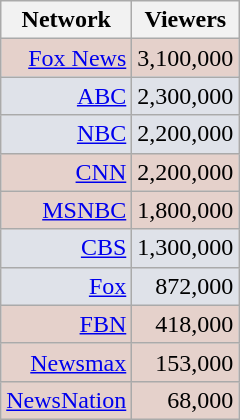<table class="wikitable" style="text-align: right">
<tr>
<th>Network</th>
<th>Viewers</th>
</tr>
<tr style="background:#e5d1cb">
<td><a href='#'>Fox News</a></td>
<td>3,100,000</td>
</tr>
<tr style="background:#dfe2e9">
<td><a href='#'>ABC</a></td>
<td>2,300,000</td>
</tr>
<tr style="background:#dfe2e9">
<td><a href='#'>NBC</a></td>
<td>2,200,000</td>
</tr>
<tr style="background:#e5d1cb">
<td><a href='#'>CNN</a></td>
<td>2,200,000</td>
</tr>
<tr style="background:#e5d1cb">
<td><a href='#'>MSNBC</a></td>
<td>1,800,000</td>
</tr>
<tr style="background:#dfe2e9">
<td><a href='#'>CBS</a></td>
<td>1,300,000</td>
</tr>
<tr style="background:#dfe2e9">
<td><a href='#'>Fox</a></td>
<td>872,000</td>
</tr>
<tr style="background:#e5d1cb">
<td><a href='#'>FBN</a></td>
<td>418,000</td>
</tr>
<tr style="background:#e5d1cb">
<td><a href='#'>Newsmax</a></td>
<td>153,000</td>
</tr>
<tr style="background:#e5d1cb">
<td><a href='#'>NewsNation</a></td>
<td>68,000</td>
</tr>
</table>
